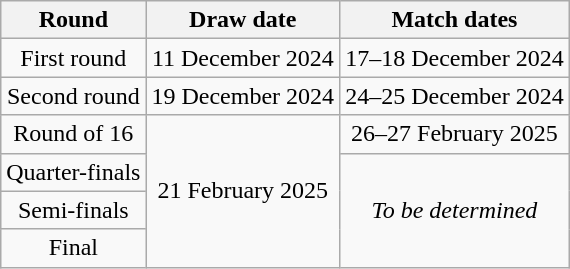<table class="wikitable" style="text-align:center">
<tr>
<th>Round</th>
<th>Draw date</th>
<th>Match dates</th>
</tr>
<tr>
<td>First round</td>
<td>11 December 2024</td>
<td>17–18 December 2024</td>
</tr>
<tr>
<td>Second round</td>
<td>19 December 2024</td>
<td>24–25 December 2024</td>
</tr>
<tr>
<td>Round of 16</td>
<td rowspan=4>21 February 2025</td>
<td>26–27 February 2025</td>
</tr>
<tr>
<td>Quarter-finals</td>
<td rowspan=3><em>To be determined</em></td>
</tr>
<tr>
<td>Semi-finals</td>
</tr>
<tr>
<td>Final</td>
</tr>
</table>
